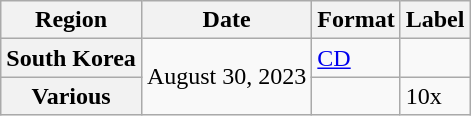<table class="wikitable plainrowheaders">
<tr>
<th scope="col">Region</th>
<th scope="col">Date</th>
<th scope="col">Format</th>
<th scope="col">Label</th>
</tr>
<tr>
<th scope="row">South Korea</th>
<td rowspan="2">August 30, 2023</td>
<td><a href='#'>CD</a></td>
<td></td>
</tr>
<tr>
<th scope="row">Various</th>
<td></td>
<td>10x</td>
</tr>
</table>
